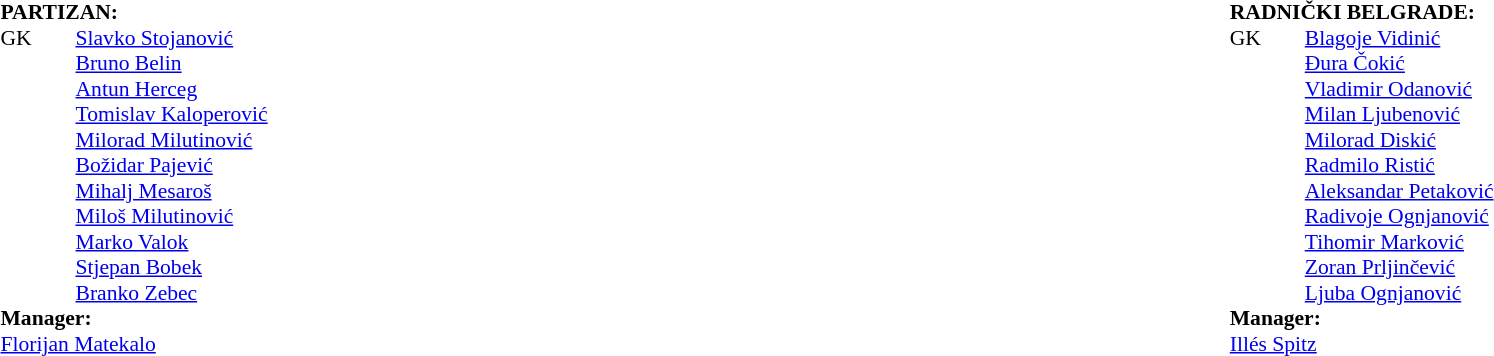<table width="100%">
<tr>
<td valign="top" width="50%"><br><table style="font-size: 90%" cellspacing="0" cellpadding="0">
<tr>
<td colspan="4"><strong>PARTIZAN:</strong></td>
</tr>
<tr>
<th width="25"></th>
<th width="25"></th>
<th width="200"></th>
<th></th>
</tr>
<tr>
<td>GK</td>
<td><strong></strong></td>
<td> <a href='#'>Slavko Stojanović</a></td>
</tr>
<tr>
<td></td>
<td><strong></strong></td>
<td> <a href='#'>Bruno Belin</a></td>
</tr>
<tr>
<td></td>
<td><strong></strong></td>
<td> <a href='#'>Antun Herceg</a></td>
</tr>
<tr>
<td></td>
<td><strong></strong></td>
<td> <a href='#'>Tomislav Kaloperović</a></td>
</tr>
<tr>
<td></td>
<td><strong></strong></td>
<td> <a href='#'>Milorad Milutinović</a></td>
</tr>
<tr>
<td></td>
<td><strong></strong></td>
<td> <a href='#'>Božidar Pajević</a></td>
</tr>
<tr>
<td></td>
<td><strong></strong></td>
<td> <a href='#'>Mihalj Mesaroš</a></td>
</tr>
<tr>
<td></td>
<td><strong></strong></td>
<td> <a href='#'>Miloš Milutinović</a></td>
</tr>
<tr>
<td></td>
<td><strong></strong></td>
<td> <a href='#'>Marko Valok</a></td>
</tr>
<tr>
<td></td>
<td><strong></strong></td>
<td> <a href='#'>Stjepan Bobek</a></td>
</tr>
<tr>
<td></td>
<td><strong></strong></td>
<td> <a href='#'>Branko Zebec</a></td>
</tr>
<tr>
<td colspan=4><strong>Manager:</strong></td>
</tr>
<tr>
<td colspan="4"> <a href='#'>Florijan Matekalo</a></td>
</tr>
</table>
</td>
<td valign="top" width="50%"><br><table style="font-size: 90%" cellspacing="0" cellpadding="0" align="center">
<tr>
<td colspan="4"><strong>RADNIČKI BELGRADE:</strong></td>
</tr>
<tr>
<th width="25"></th>
<th width="25"></th>
<th width="200"></th>
<th></th>
</tr>
<tr>
<td>GK</td>
<td><strong></strong></td>
<td> <a href='#'>Blagoje Vidinić</a></td>
</tr>
<tr>
<td></td>
<td><strong></strong></td>
<td> <a href='#'>Đura Čokić</a></td>
</tr>
<tr>
<td></td>
<td><strong></strong></td>
<td> <a href='#'>Vladimir Odanović</a></td>
</tr>
<tr>
<td></td>
<td><strong></strong></td>
<td> <a href='#'>Milan Ljubenović</a></td>
</tr>
<tr>
<td></td>
<td><strong></strong></td>
<td> <a href='#'>Milorad Diskić</a></td>
</tr>
<tr>
<td></td>
<td><strong></strong></td>
<td> <a href='#'>Radmilo Ristić</a></td>
</tr>
<tr>
<td></td>
<td><strong></strong></td>
<td> <a href='#'>Aleksandar Petaković</a></td>
</tr>
<tr>
<td></td>
<td><strong></strong></td>
<td> <a href='#'>Radivoje Ognjanović</a></td>
</tr>
<tr>
<td></td>
<td><strong></strong></td>
<td> <a href='#'>Tihomir Marković</a></td>
</tr>
<tr>
<td></td>
<td><strong></strong></td>
<td> <a href='#'>Zoran Prljinčević</a></td>
</tr>
<tr>
<td></td>
<td><strong></strong></td>
<td> <a href='#'>Ljuba Ognjanović</a></td>
</tr>
<tr>
<td colspan=4><strong>Manager:</strong></td>
</tr>
<tr>
<td colspan="4"> <a href='#'>Illés Spitz</a></td>
</tr>
</table>
</td>
</tr>
</table>
